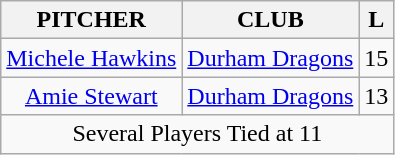<table class="wikitable" style="text-align:center;">
<tr>
<th>PITCHER</th>
<th>CLUB</th>
<th>L</th>
</tr>
<tr>
<td><a href='#'>Michele Hawkins</a></td>
<td><a href='#'>Durham Dragons</a></td>
<td>15</td>
</tr>
<tr>
<td><a href='#'>Amie Stewart</a></td>
<td><a href='#'>Durham Dragons</a></td>
<td>13</td>
</tr>
<tr>
<td colspan=3>Several Players Tied at 11</td>
</tr>
</table>
